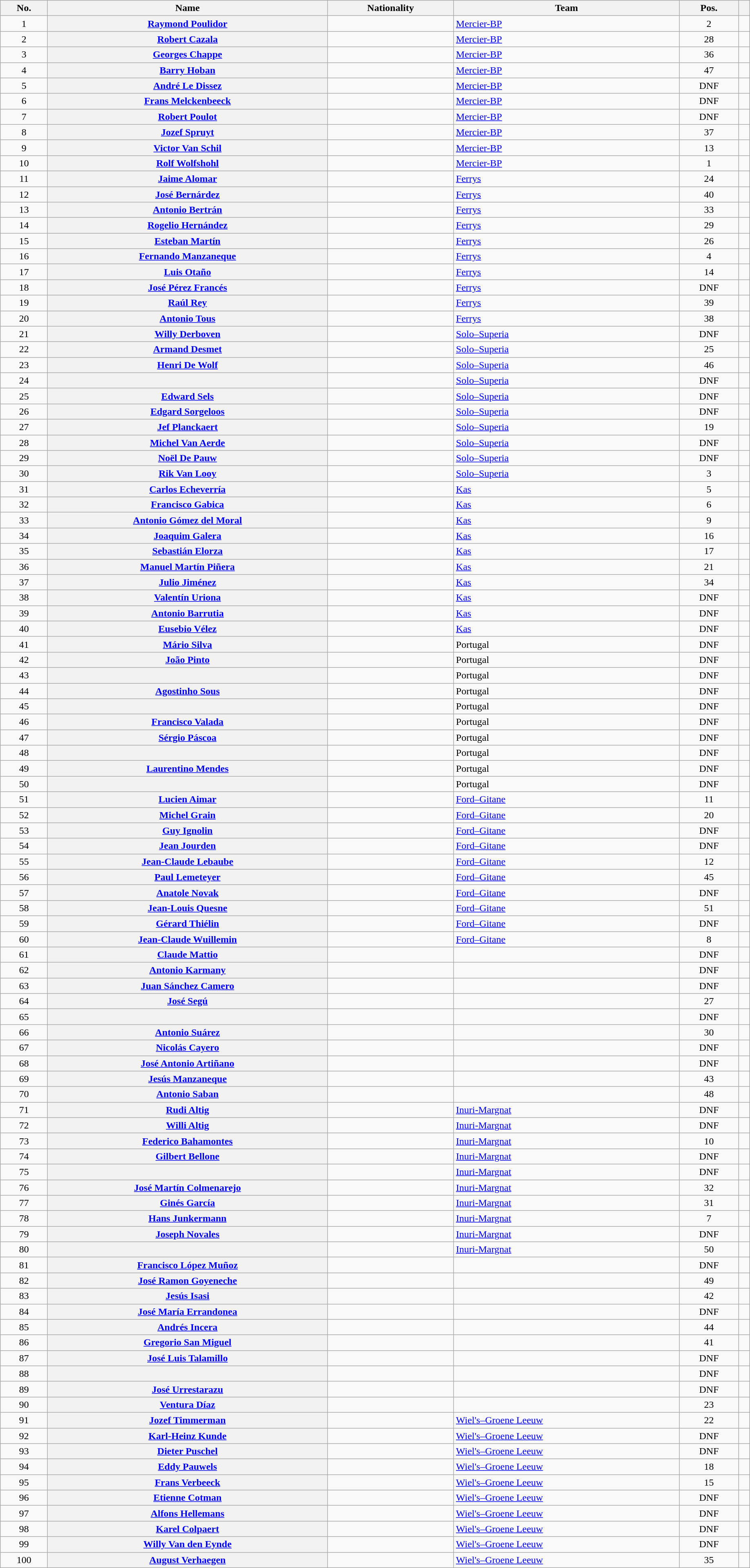<table class="wikitable plainrowheaders sortable" style="width:97%">
<tr>
<th scope="col">No.</th>
<th scope="col">Name</th>
<th scope="col">Nationality</th>
<th scope="col">Team</th>
<th scope="col" data-sort-type="number">Pos.</th>
<th scope="col" class="unsortable"></th>
</tr>
<tr>
<td style="text-align:center;">1</td>
<th scope="row"><a href='#'>Raymond Poulidor</a></th>
<td></td>
<td><a href='#'>Mercier-BP</a></td>
<td style="text-align:center;">2</td>
<td style="text-align:center;"></td>
</tr>
<tr>
<td style="text-align:center;">2</td>
<th scope="row"><a href='#'>Robert Cazala</a></th>
<td></td>
<td><a href='#'>Mercier-BP</a></td>
<td style="text-align:center;">28</td>
<td style="text-align:center;"></td>
</tr>
<tr>
<td style="text-align:center;">3</td>
<th scope="row"><a href='#'>Georges Chappe</a></th>
<td></td>
<td><a href='#'>Mercier-BP</a></td>
<td style="text-align:center;">36</td>
<td style="text-align:center;"></td>
</tr>
<tr>
<td style="text-align:center;">4</td>
<th scope="row"><a href='#'>Barry Hoban</a></th>
<td></td>
<td><a href='#'>Mercier-BP</a></td>
<td style="text-align:center;">47</td>
<td style="text-align:center;"></td>
</tr>
<tr>
<td style="text-align:center;">5</td>
<th scope="row"><a href='#'>André Le Dissez</a></th>
<td></td>
<td><a href='#'>Mercier-BP</a></td>
<td style="text-align:center;" data-sort-value="52">DNF</td>
<td style="text-align:center;"></td>
</tr>
<tr>
<td style="text-align:center;">6</td>
<th scope="row"><a href='#'>Frans Melckenbeeck</a></th>
<td></td>
<td><a href='#'>Mercier-BP</a></td>
<td style="text-align:center;" data-sort-value="52">DNF</td>
<td style="text-align:center;"></td>
</tr>
<tr>
<td style="text-align:center;">7</td>
<th scope="row"><a href='#'>Robert Poulot</a></th>
<td></td>
<td><a href='#'>Mercier-BP</a></td>
<td style="text-align:center;" data-sort-value="52">DNF</td>
<td style="text-align:center;"></td>
</tr>
<tr>
<td style="text-align:center;">8</td>
<th scope="row"><a href='#'>Jozef Spruyt</a></th>
<td></td>
<td><a href='#'>Mercier-BP</a></td>
<td style="text-align:center;">37</td>
<td style="text-align:center;"></td>
</tr>
<tr>
<td style="text-align:center;">9</td>
<th scope="row"><a href='#'>Victor Van Schil</a></th>
<td></td>
<td><a href='#'>Mercier-BP</a></td>
<td style="text-align:center;">13</td>
<td style="text-align:center;"></td>
</tr>
<tr>
<td style="text-align:center;">10</td>
<th scope="row"><a href='#'>Rolf Wolfshohl</a></th>
<td></td>
<td><a href='#'>Mercier-BP</a></td>
<td style="text-align:center;">1</td>
<td style="text-align:center;"></td>
</tr>
<tr>
<td style="text-align:center;">11</td>
<th scope="row"><a href='#'>Jaime Alomar</a></th>
<td></td>
<td><a href='#'>Ferrys</a></td>
<td style="text-align:center;">24</td>
<td style="text-align:center;"></td>
</tr>
<tr>
<td style="text-align:center;">12</td>
<th scope="row"><a href='#'>José Bernárdez</a></th>
<td></td>
<td><a href='#'>Ferrys</a></td>
<td style="text-align:center;">40</td>
<td style="text-align:center;"></td>
</tr>
<tr>
<td style="text-align:center;">13</td>
<th scope="row"><a href='#'>Antonio Bertrán</a></th>
<td></td>
<td><a href='#'>Ferrys</a></td>
<td style="text-align:center;">33</td>
<td style="text-align:center;"></td>
</tr>
<tr>
<td style="text-align:center;">14</td>
<th scope="row"><a href='#'>Rogelio Hernández</a></th>
<td></td>
<td><a href='#'>Ferrys</a></td>
<td style="text-align:center;">29</td>
<td style="text-align:center;"></td>
</tr>
<tr>
<td style="text-align:center;">15</td>
<th scope="row"><a href='#'>Esteban Martín</a></th>
<td></td>
<td><a href='#'>Ferrys</a></td>
<td style="text-align:center;">26</td>
<td style="text-align:center;"></td>
</tr>
<tr>
<td style="text-align:center;">16</td>
<th scope="row"><a href='#'>Fernando Manzaneque</a></th>
<td></td>
<td><a href='#'>Ferrys</a></td>
<td style="text-align:center;">4</td>
<td style="text-align:center;"></td>
</tr>
<tr>
<td style="text-align:center;">17</td>
<th scope="row"><a href='#'>Luis Otaño</a></th>
<td></td>
<td><a href='#'>Ferrys</a></td>
<td style="text-align:center;">14</td>
<td style="text-align:center;"></td>
</tr>
<tr>
<td style="text-align:center;">18</td>
<th scope="row"><a href='#'>José Pérez Francés</a></th>
<td></td>
<td><a href='#'>Ferrys</a></td>
<td style="text-align:center;" data-sort-value="52">DNF</td>
<td style="text-align:center;"></td>
</tr>
<tr>
<td style="text-align:center;">19</td>
<th scope="row"><a href='#'>Raúl Rey</a></th>
<td></td>
<td><a href='#'>Ferrys</a></td>
<td style="text-align:center;">39</td>
<td style="text-align:center;"></td>
</tr>
<tr>
<td style="text-align:center;">20</td>
<th scope="row"><a href='#'>Antonio Tous</a></th>
<td></td>
<td><a href='#'>Ferrys</a></td>
<td style="text-align:center;">38</td>
<td style="text-align:center;"></td>
</tr>
<tr>
<td style="text-align:center;">21</td>
<th scope="row"><a href='#'>Willy Derboven</a></th>
<td></td>
<td><a href='#'>Solo–Superia</a></td>
<td style="text-align:center;" data-sort-value="52">DNF</td>
<td style="text-align:center;"></td>
</tr>
<tr>
<td style="text-align:center;">22</td>
<th scope="row"><a href='#'>Armand Desmet</a></th>
<td></td>
<td><a href='#'>Solo–Superia</a></td>
<td style="text-align:center;">25</td>
<td style="text-align:center;"></td>
</tr>
<tr>
<td style="text-align:center;">23</td>
<th scope="row"><a href='#'>Henri De Wolf</a></th>
<td></td>
<td><a href='#'>Solo–Superia</a></td>
<td style="text-align:center;">46</td>
<td style="text-align:center;"></td>
</tr>
<tr>
<td style="text-align:center;">24</td>
<th scope="row"></th>
<td></td>
<td><a href='#'>Solo–Superia</a></td>
<td style="text-align:center;" data-sort-value="52">DNF</td>
<td style="text-align:center;"></td>
</tr>
<tr>
<td style="text-align:center;">25</td>
<th scope="row"><a href='#'>Edward Sels</a></th>
<td></td>
<td><a href='#'>Solo–Superia</a></td>
<td style="text-align:center;" data-sort-value="52">DNF</td>
<td style="text-align:center;"></td>
</tr>
<tr>
<td style="text-align:center;">26</td>
<th scope="row"><a href='#'>Edgard Sorgeloos</a></th>
<td></td>
<td><a href='#'>Solo–Superia</a></td>
<td style="text-align:center;" data-sort-value="52">DNF</td>
<td style="text-align:center;"></td>
</tr>
<tr>
<td style="text-align:center;">27</td>
<th scope="row"><a href='#'>Jef Planckaert</a></th>
<td></td>
<td><a href='#'>Solo–Superia</a></td>
<td style="text-align:center;">19</td>
<td style="text-align:center;"></td>
</tr>
<tr>
<td style="text-align:center;">28</td>
<th scope="row"><a href='#'>Michel Van Aerde</a></th>
<td></td>
<td><a href='#'>Solo–Superia</a></td>
<td style="text-align:center;" data-sort-value="52">DNF</td>
<td style="text-align:center;"></td>
</tr>
<tr>
<td style="text-align:center;">29</td>
<th scope="row"><a href='#'>Noël De Pauw</a></th>
<td></td>
<td><a href='#'>Solo–Superia</a></td>
<td style="text-align:center;" data-sort-value="52">DNF</td>
<td style="text-align:center;"></td>
</tr>
<tr>
<td style="text-align:center;">30</td>
<th scope="row"><a href='#'>Rik Van Looy</a></th>
<td></td>
<td><a href='#'>Solo–Superia</a></td>
<td style="text-align:center;">3</td>
<td style="text-align:center;"></td>
</tr>
<tr>
<td style="text-align:center;">31</td>
<th scope="row"><a href='#'>Carlos Echeverría</a></th>
<td></td>
<td><a href='#'>Kas</a></td>
<td style="text-align:center;">5</td>
<td style="text-align:center;"></td>
</tr>
<tr>
<td style="text-align:center;">32</td>
<th scope="row"><a href='#'>Francisco Gabica</a></th>
<td></td>
<td><a href='#'>Kas</a></td>
<td style="text-align:center;">6</td>
<td style="text-align:center;"></td>
</tr>
<tr>
<td style="text-align:center;">33</td>
<th scope="row"><a href='#'>Antonio Gómez del Moral</a></th>
<td></td>
<td><a href='#'>Kas</a></td>
<td style="text-align:center;">9</td>
<td style="text-align:center;"></td>
</tr>
<tr>
<td style="text-align:center;">34</td>
<th scope="row"><a href='#'>Joaquim Galera</a></th>
<td></td>
<td><a href='#'>Kas</a></td>
<td style="text-align:center;">16</td>
<td style="text-align:center;"></td>
</tr>
<tr>
<td style="text-align:center;">35</td>
<th scope="row"><a href='#'>Sebastián Elorza</a></th>
<td></td>
<td><a href='#'>Kas</a></td>
<td style="text-align:center;">17</td>
<td style="text-align:center;"></td>
</tr>
<tr>
<td style="text-align:center;">36</td>
<th scope="row"><a href='#'>Manuel Martín Piñera</a></th>
<td></td>
<td><a href='#'>Kas</a></td>
<td style="text-align:center;">21</td>
<td style="text-align:center;"></td>
</tr>
<tr>
<td style="text-align:center;">37</td>
<th scope="row"><a href='#'>Julio Jiménez</a></th>
<td></td>
<td><a href='#'>Kas</a></td>
<td style="text-align:center;">34</td>
<td style="text-align:center;"></td>
</tr>
<tr>
<td style="text-align:center;">38</td>
<th scope="row"><a href='#'>Valentín Uriona</a></th>
<td></td>
<td><a href='#'>Kas</a></td>
<td style="text-align:center;" data-sort-value="52">DNF</td>
<td style="text-align:center;"></td>
</tr>
<tr>
<td style="text-align:center;">39</td>
<th scope="row"><a href='#'>Antonio Barrutia</a></th>
<td></td>
<td><a href='#'>Kas</a></td>
<td style="text-align:center;" data-sort-value="52">DNF</td>
<td style="text-align:center;"></td>
</tr>
<tr>
<td style="text-align:center;">40</td>
<th scope="row"><a href='#'>Eusebio Vélez</a></th>
<td></td>
<td><a href='#'>Kas</a></td>
<td style="text-align:center;" data-sort-value="52">DNF</td>
<td style="text-align:center;"></td>
</tr>
<tr>
<td style="text-align:center;">41</td>
<th scope="row"><a href='#'>Mário Silva</a></th>
<td></td>
<td>Portugal</td>
<td style="text-align:center;" data-sort-value="52">DNF</td>
<td style="text-align:center;"></td>
</tr>
<tr>
<td style="text-align:center;">42</td>
<th scope="row"><a href='#'>João Pinto</a></th>
<td></td>
<td>Portugal</td>
<td style="text-align:center;" data-sort-value="52">DNF</td>
<td style="text-align:center;"></td>
</tr>
<tr>
<td style="text-align:center;">43</td>
<th scope="row"></th>
<td></td>
<td>Portugal</td>
<td style="text-align:center;" data-sort-value="52">DNF</td>
<td style="text-align:center;"></td>
</tr>
<tr>
<td style="text-align:center;">44</td>
<th scope="row"><a href='#'>Agostinho Sous</a></th>
<td></td>
<td>Portugal</td>
<td style="text-align:center;" data-sort-value="52">DNF</td>
<td style="text-align:center;"></td>
</tr>
<tr>
<td style="text-align:center;">45</td>
<th scope="row"></th>
<td></td>
<td>Portugal</td>
<td style="text-align:center;" data-sort-value="52">DNF</td>
<td style="text-align:center;"></td>
</tr>
<tr>
<td style="text-align:center;">46</td>
<th scope="row"><a href='#'>Francisco Valada</a></th>
<td></td>
<td>Portugal</td>
<td style="text-align:center;" data-sort-value="52">DNF</td>
<td style="text-align:center;"></td>
</tr>
<tr>
<td style="text-align:center;">47</td>
<th scope="row"><a href='#'>Sérgio Páscoa</a></th>
<td></td>
<td>Portugal</td>
<td style="text-align:center;" data-sort-value="52">DNF</td>
<td style="text-align:center;"></td>
</tr>
<tr>
<td style="text-align:center;">48</td>
<th scope="row"></th>
<td></td>
<td>Portugal</td>
<td style="text-align:center;" data-sort-value="52">DNF</td>
<td style="text-align:center;"></td>
</tr>
<tr>
<td style="text-align:center;">49</td>
<th scope="row"><a href='#'>Laurentino Mendes</a></th>
<td></td>
<td>Portugal</td>
<td style="text-align:center;" data-sort-value="52">DNF</td>
<td style="text-align:center;"></td>
</tr>
<tr>
<td style="text-align:center;">50</td>
<th scope="row"></th>
<td></td>
<td>Portugal</td>
<td style="text-align:center;" data-sort-value="52">DNF</td>
<td style="text-align:center;"></td>
</tr>
<tr>
<td style="text-align:center;">51</td>
<th scope="row"><a href='#'>Lucien Aimar</a></th>
<td></td>
<td><a href='#'>Ford–Gitane</a></td>
<td style="text-align:center;">11</td>
<td style="text-align:center;"></td>
</tr>
<tr>
<td style="text-align:center;">52</td>
<th scope="row"><a href='#'>Michel Grain</a></th>
<td></td>
<td><a href='#'>Ford–Gitane</a></td>
<td style="text-align:center;">20</td>
<td style="text-align:center;"></td>
</tr>
<tr>
<td style="text-align:center;">53</td>
<th scope="row"><a href='#'>Guy Ignolin</a></th>
<td></td>
<td><a href='#'>Ford–Gitane</a></td>
<td style="text-align:center;" data-sort-value="52">DNF</td>
<td style="text-align:center;"></td>
</tr>
<tr>
<td style="text-align:center;">54</td>
<th scope="row"><a href='#'>Jean Jourden</a></th>
<td></td>
<td><a href='#'>Ford–Gitane</a></td>
<td style="text-align:center;" data-sort-value="52">DNF</td>
<td style="text-align:center;"></td>
</tr>
<tr>
<td style="text-align:center;">55</td>
<th scope="row"><a href='#'>Jean-Claude Lebaube</a></th>
<td></td>
<td><a href='#'>Ford–Gitane</a></td>
<td style="text-align:center;">12</td>
<td style="text-align:center;"></td>
</tr>
<tr>
<td style="text-align:center;">56</td>
<th scope="row"><a href='#'>Paul Lemeteyer</a></th>
<td></td>
<td><a href='#'>Ford–Gitane</a></td>
<td style="text-align:center;">45</td>
<td style="text-align:center;"></td>
</tr>
<tr>
<td style="text-align:center;">57</td>
<th scope="row"><a href='#'>Anatole Novak</a></th>
<td></td>
<td><a href='#'>Ford–Gitane</a></td>
<td style="text-align:center;" data-sort-value="52">DNF</td>
<td style="text-align:center;"></td>
</tr>
<tr>
<td style="text-align:center;">58</td>
<th scope="row"><a href='#'>Jean-Louis Quesne</a></th>
<td></td>
<td><a href='#'>Ford–Gitane</a></td>
<td style="text-align:center;">51</td>
<td style="text-align:center;"></td>
</tr>
<tr>
<td style="text-align:center;">59</td>
<th scope="row"><a href='#'>Gérard Thiélin</a></th>
<td></td>
<td><a href='#'>Ford–Gitane</a></td>
<td style="text-align:center;" data-sort-value="52">DNF</td>
<td style="text-align:center;"></td>
</tr>
<tr>
<td style="text-align:center;">60</td>
<th scope="row"><a href='#'>Jean-Claude Wuillemin</a></th>
<td></td>
<td><a href='#'>Ford–Gitane</a></td>
<td style="text-align:center;">8</td>
<td style="text-align:center;"></td>
</tr>
<tr>
<td style="text-align:center;">61</td>
<th scope="row"><a href='#'>Claude Mattio</a></th>
<td></td>
<td></td>
<td style="text-align:center;" data-sort-value="52">DNF</td>
<td style="text-align:center;"></td>
</tr>
<tr>
<td style="text-align:center;">62</td>
<th scope="row"><a href='#'>Antonio Karmany</a></th>
<td></td>
<td></td>
<td style="text-align:center;" data-sort-value="52">DNF</td>
<td style="text-align:center;"></td>
</tr>
<tr>
<td style="text-align:center;">63</td>
<th scope="row"><a href='#'>Juan Sánchez Camero</a></th>
<td></td>
<td></td>
<td style="text-align:center;" data-sort-value="52">DNF</td>
<td style="text-align:center;"></td>
</tr>
<tr>
<td style="text-align:center;">64</td>
<th scope="row"><a href='#'>José Segú</a></th>
<td></td>
<td></td>
<td style="text-align:center;">27</td>
<td style="text-align:center;"></td>
</tr>
<tr>
<td style="text-align:center;">65</td>
<th scope="row"></th>
<td></td>
<td></td>
<td style="text-align:center;" data-sort-value="52">DNF</td>
<td style="text-align:center;"></td>
</tr>
<tr>
<td style="text-align:center;">66</td>
<th scope="row"><a href='#'>Antonio Suárez</a></th>
<td></td>
<td></td>
<td style="text-align:center;">30</td>
<td style="text-align:center;"></td>
</tr>
<tr>
<td style="text-align:center;">67</td>
<th scope="row"><a href='#'>Nicolás Cayero</a></th>
<td></td>
<td></td>
<td style="text-align:center;" data-sort-value="52">DNF</td>
<td style="text-align:center;"></td>
</tr>
<tr>
<td style="text-align:center;">68</td>
<th scope="row"><a href='#'>José Antonio Artiñano</a></th>
<td></td>
<td></td>
<td style="text-align:center;" data-sort-value="52">DNF</td>
<td style="text-align:center;"></td>
</tr>
<tr>
<td style="text-align:center;">69</td>
<th scope="row"><a href='#'>Jesús Manzaneque</a></th>
<td></td>
<td></td>
<td style="text-align:center;">43</td>
<td style="text-align:center;"></td>
</tr>
<tr>
<td style="text-align:center;">70</td>
<th scope="row"><a href='#'>Antonio Saban</a></th>
<td></td>
<td></td>
<td style="text-align:center;">48</td>
<td style="text-align:center;"></td>
</tr>
<tr>
<td style="text-align:center;">71</td>
<th scope="row"><a href='#'>Rudi Altig</a></th>
<td></td>
<td><a href='#'>Inuri-Margnat</a></td>
<td style="text-align:center;" data-sort-value="52">DNF</td>
<td style="text-align:center;"></td>
</tr>
<tr>
<td style="text-align:center;">72</td>
<th scope="row"><a href='#'>Willi Altig</a></th>
<td></td>
<td><a href='#'>Inuri-Margnat</a></td>
<td style="text-align:center;" data-sort-value="52">DNF</td>
<td style="text-align:center;"></td>
</tr>
<tr>
<td style="text-align:center;">73</td>
<th scope="row"><a href='#'>Federico Bahamontes</a></th>
<td></td>
<td><a href='#'>Inuri-Margnat</a></td>
<td style="text-align:center;">10</td>
<td style="text-align:center;"></td>
</tr>
<tr>
<td style="text-align:center;">74</td>
<th scope="row"><a href='#'>Gilbert Bellone</a></th>
<td></td>
<td><a href='#'>Inuri-Margnat</a></td>
<td style="text-align:center;" data-sort-value="52">DNF</td>
<td style="text-align:center;"></td>
</tr>
<tr>
<td style="text-align:center;">75</td>
<th scope="row"></th>
<td></td>
<td><a href='#'>Inuri-Margnat</a></td>
<td style="text-align:center;" data-sort-value="52">DNF</td>
<td style="text-align:center;"></td>
</tr>
<tr>
<td style="text-align:center;">76</td>
<th scope="row"><a href='#'>José Martín Colmenarejo</a></th>
<td></td>
<td><a href='#'>Inuri-Margnat</a></td>
<td style="text-align:center;">32</td>
<td style="text-align:center;"></td>
</tr>
<tr>
<td style="text-align:center;">77</td>
<th scope="row"><a href='#'>Ginés García</a></th>
<td></td>
<td><a href='#'>Inuri-Margnat</a></td>
<td style="text-align:center;">31</td>
<td style="text-align:center;"></td>
</tr>
<tr>
<td style="text-align:center;">78</td>
<th scope="row"><a href='#'>Hans Junkermann</a></th>
<td></td>
<td><a href='#'>Inuri-Margnat</a></td>
<td style="text-align:center;">7</td>
<td style="text-align:center;"></td>
</tr>
<tr>
<td style="text-align:center;">79</td>
<th scope="row"><a href='#'>Joseph Novales</a></th>
<td></td>
<td><a href='#'>Inuri-Margnat</a></td>
<td style="text-align:center;" data-sort-value="52">DNF</td>
<td style="text-align:center;"></td>
</tr>
<tr>
<td style="text-align:center;">80</td>
<th scope="row"></th>
<td></td>
<td><a href='#'>Inuri-Margnat</a></td>
<td style="text-align:center;">50</td>
<td style="text-align:center;"></td>
</tr>
<tr>
<td style="text-align:center;">81</td>
<th scope="row"><a href='#'>Francisco López Muñoz</a></th>
<td></td>
<td></td>
<td style="text-align:center;" data-sort-value="52">DNF</td>
<td style="text-align:center;"></td>
</tr>
<tr>
<td style="text-align:center;">82</td>
<th scope="row"><a href='#'>José Ramon Goyeneche</a></th>
<td></td>
<td></td>
<td style="text-align:center;">49</td>
<td style="text-align:center;"></td>
</tr>
<tr>
<td style="text-align:center;">83</td>
<th scope="row"><a href='#'>Jesús Isasi</a></th>
<td></td>
<td></td>
<td style="text-align:center;">42</td>
<td style="text-align:center;"></td>
</tr>
<tr>
<td style="text-align:center;">84</td>
<th scope="row"><a href='#'>José María Errandonea</a></th>
<td></td>
<td></td>
<td style="text-align:center;" data-sort-value="52">DNF</td>
<td style="text-align:center;"></td>
</tr>
<tr>
<td style="text-align:center;">85</td>
<th scope="row"><a href='#'>Andrés Incera</a></th>
<td></td>
<td></td>
<td style="text-align:center;">44</td>
<td style="text-align:center;"></td>
</tr>
<tr>
<td style="text-align:center;">86</td>
<th scope="row"><a href='#'>Gregorio San Miguel</a></th>
<td></td>
<td></td>
<td style="text-align:center;">41</td>
<td style="text-align:center;"></td>
</tr>
<tr>
<td style="text-align:center;">87</td>
<th scope="row"><a href='#'>José Luis Talamillo</a></th>
<td></td>
<td></td>
<td style="text-align:center;" data-sort-value="52">DNF</td>
<td style="text-align:center;"></td>
</tr>
<tr>
<td style="text-align:center;">88</td>
<th scope="row"></th>
<td></td>
<td></td>
<td style="text-align:center;" data-sort-value="52">DNF</td>
<td style="text-align:center;"></td>
</tr>
<tr>
<td style="text-align:center;">89</td>
<th scope="row"><a href='#'>José Urrestarazu</a></th>
<td></td>
<td></td>
<td style="text-align:center;" data-sort-value="52">DNF</td>
<td style="text-align:center;"></td>
</tr>
<tr>
<td style="text-align:center;">90</td>
<th scope="row"><a href='#'>Ventura Díaz</a></th>
<td></td>
<td></td>
<td style="text-align:center;">23</td>
<td style="text-align:center;"></td>
</tr>
<tr>
<td style="text-align:center;">91</td>
<th scope="row"><a href='#'>Jozef Timmerman</a></th>
<td></td>
<td><a href='#'>Wiel's–Groene Leeuw</a></td>
<td style="text-align:center;">22</td>
<td style="text-align:center;"></td>
</tr>
<tr>
<td style="text-align:center;">92</td>
<th scope="row"><a href='#'>Karl-Heinz Kunde</a></th>
<td></td>
<td><a href='#'>Wiel's–Groene Leeuw</a></td>
<td style="text-align:center;" data-sort-value="52">DNF</td>
<td style="text-align:center;"></td>
</tr>
<tr>
<td style="text-align:center;">93</td>
<th scope="row"><a href='#'>Dieter Puschel</a></th>
<td></td>
<td><a href='#'>Wiel's–Groene Leeuw</a></td>
<td style="text-align:center;" data-sort-value="52">DNF</td>
<td style="text-align:center;"></td>
</tr>
<tr>
<td style="text-align:center;">94</td>
<th scope="row"><a href='#'>Eddy Pauwels</a></th>
<td></td>
<td><a href='#'>Wiel's–Groene Leeuw</a></td>
<td style="text-align:center;">18</td>
<td style="text-align:center;"></td>
</tr>
<tr>
<td style="text-align:center;">95</td>
<th scope="row"><a href='#'>Frans Verbeeck</a></th>
<td></td>
<td><a href='#'>Wiel's–Groene Leeuw</a></td>
<td style="text-align:center;">15</td>
<td style="text-align:center;"></td>
</tr>
<tr>
<td style="text-align:center;">96</td>
<th scope="row"><a href='#'>Etienne Cotman</a></th>
<td></td>
<td><a href='#'>Wiel's–Groene Leeuw</a></td>
<td style="text-align:center;" data-sort-value="52">DNF</td>
<td style="text-align:center;"></td>
</tr>
<tr>
<td style="text-align:center;">97</td>
<th scope="row"><a href='#'>Alfons Hellemans</a></th>
<td></td>
<td><a href='#'>Wiel's–Groene Leeuw</a></td>
<td style="text-align:center;" data-sort-value="52">DNF</td>
<td style="text-align:center;"></td>
</tr>
<tr>
<td style="text-align:center;">98</td>
<th scope="row"><a href='#'>Karel Colpaert</a></th>
<td></td>
<td><a href='#'>Wiel's–Groene Leeuw</a></td>
<td style="text-align:center;" data-sort-value="52">DNF</td>
<td style="text-align:center;"></td>
</tr>
<tr>
<td style="text-align:center;">99</td>
<th scope="row"><a href='#'>Willy Van den Eynde</a></th>
<td></td>
<td><a href='#'>Wiel's–Groene Leeuw</a></td>
<td style="text-align:center;" data-sort-value="52">DNF</td>
<td style="text-align:center;"></td>
</tr>
<tr>
<td style="text-align:center;">100</td>
<th scope="row"><a href='#'>August Verhaegen</a></th>
<td></td>
<td><a href='#'>Wiel's–Groene Leeuw</a></td>
<td style="text-align:center;">35</td>
<td style="text-align:center;"></td>
</tr>
</table>
